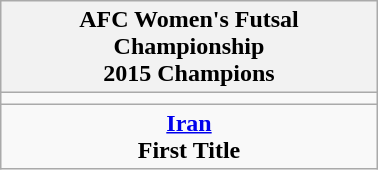<table class="wikitable" style="text-align: center; margin: 0 auto; width: 20%">
<tr>
<th>AFC Women's Futsal Championship<br>2015 Champions</th>
</tr>
<tr>
<td></td>
</tr>
<tr>
<td><strong><a href='#'>Iran</a></strong><br><strong>First Title</strong></td>
</tr>
</table>
